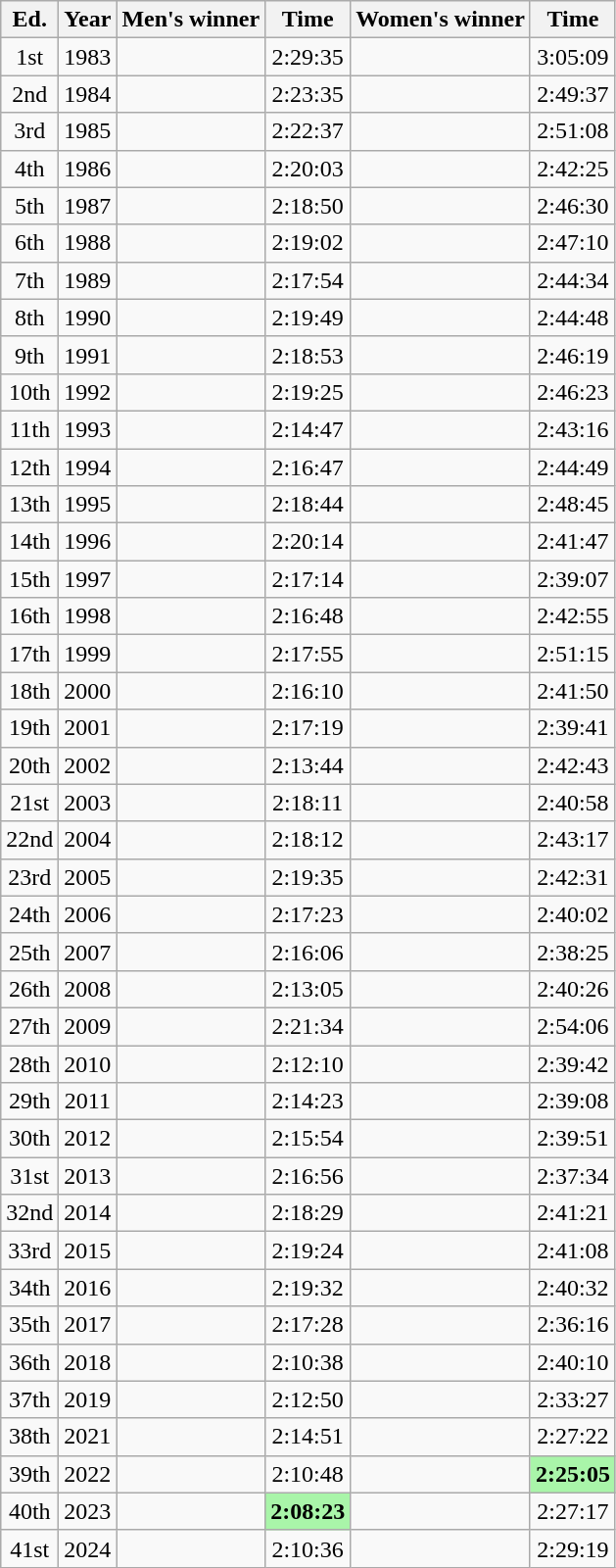<table class="wikitable sortable" style="text-align:center">
<tr>
<th class=unsortable>Ed.</th>
<th>Year</th>
<th class=unsortable>Men's winner</th>
<th>Time</th>
<th class=unsortable>Women's winner</th>
<th>Time</th>
</tr>
<tr>
<td>1st</td>
<td>1983</td>
<td align=left></td>
<td>2:29:35</td>
<td align=left></td>
<td>3:05:09</td>
</tr>
<tr>
<td>2nd</td>
<td>1984</td>
<td align=left></td>
<td>2:23:35</td>
<td align=left></td>
<td>2:49:37</td>
</tr>
<tr>
<td>3rd</td>
<td>1985</td>
<td align=left></td>
<td>2:22:37</td>
<td align=left></td>
<td>2:51:08</td>
</tr>
<tr>
<td>4th</td>
<td>1986</td>
<td align=left></td>
<td>2:20:03</td>
<td align=left></td>
<td>2:42:25</td>
</tr>
<tr>
<td>5th</td>
<td>1987</td>
<td align=left></td>
<td>2:18:50</td>
<td align=left></td>
<td>2:46:30</td>
</tr>
<tr>
<td>6th</td>
<td>1988</td>
<td align=left></td>
<td>2:19:02</td>
<td align=left></td>
<td>2:47:10</td>
</tr>
<tr>
<td>7th</td>
<td>1989</td>
<td align=left></td>
<td>2:17:54</td>
<td align=left></td>
<td>2:44:34</td>
</tr>
<tr>
<td>8th</td>
<td>1990</td>
<td align=left></td>
<td>2:19:49</td>
<td align=left></td>
<td>2:44:48</td>
</tr>
<tr>
<td>9th</td>
<td>1991</td>
<td align=left></td>
<td>2:18:53</td>
<td align=left></td>
<td>2:46:19</td>
</tr>
<tr>
<td>10th</td>
<td>1992</td>
<td align=left></td>
<td>2:19:25</td>
<td align=left></td>
<td>2:46:23</td>
</tr>
<tr>
<td>11th</td>
<td>1993</td>
<td align=left></td>
<td>2:14:47</td>
<td align=left></td>
<td>2:43:16</td>
</tr>
<tr>
<td>12th</td>
<td>1994</td>
<td align=left></td>
<td>2:16:47</td>
<td align=left></td>
<td>2:44:49</td>
</tr>
<tr>
<td>13th</td>
<td>1995</td>
<td align=left></td>
<td>2:18:44</td>
<td align=left></td>
<td>2:48:45</td>
</tr>
<tr>
<td>14th</td>
<td>1996</td>
<td align=left></td>
<td>2:20:14</td>
<td align=left></td>
<td>2:41:47</td>
</tr>
<tr>
<td>15th</td>
<td>1997</td>
<td align=left></td>
<td>2:17:14</td>
<td align=left></td>
<td>2:39:07</td>
</tr>
<tr>
<td>16th</td>
<td>1998</td>
<td align=left></td>
<td>2:16:48</td>
<td align=left></td>
<td>2:42:55</td>
</tr>
<tr>
<td>17th</td>
<td>1999</td>
<td align=left></td>
<td>2:17:55</td>
<td align=left></td>
<td>2:51:15</td>
</tr>
<tr>
<td>18th</td>
<td>2000</td>
<td align=left></td>
<td>2:16:10</td>
<td align=left></td>
<td>2:41:50</td>
</tr>
<tr>
<td>19th</td>
<td>2001</td>
<td align=left></td>
<td>2:17:19</td>
<td align=left></td>
<td>2:39:41</td>
</tr>
<tr>
<td>20th</td>
<td>2002</td>
<td align=left></td>
<td>2:13:44</td>
<td align=left></td>
<td>2:42:43</td>
</tr>
<tr>
<td>21st</td>
<td>2003</td>
<td align=left></td>
<td>2:18:11</td>
<td align=left></td>
<td>2:40:58</td>
</tr>
<tr>
<td>22nd</td>
<td>2004</td>
<td align=left></td>
<td>2:18:12</td>
<td align=left></td>
<td>2:43:17</td>
</tr>
<tr>
<td>23rd</td>
<td>2005</td>
<td align=left></td>
<td>2:19:35</td>
<td align=left></td>
<td>2:42:31</td>
</tr>
<tr>
<td>24th</td>
<td>2006</td>
<td align=left></td>
<td>2:17:23</td>
<td align=left></td>
<td>2:40:02</td>
</tr>
<tr>
<td>25th</td>
<td>2007</td>
<td align=left></td>
<td>2:16:06</td>
<td align=left></td>
<td>2:38:25</td>
</tr>
<tr>
<td>26th</td>
<td>2008</td>
<td align=left></td>
<td>2:13:05</td>
<td align=left></td>
<td>2:40:26</td>
</tr>
<tr>
<td>27th</td>
<td>2009</td>
<td align=left></td>
<td>2:21:34</td>
<td align=left></td>
<td>2:54:06</td>
</tr>
<tr>
<td>28th</td>
<td>2010</td>
<td align=left></td>
<td>2:12:10</td>
<td align=left></td>
<td>2:39:42</td>
</tr>
<tr>
<td>29th</td>
<td>2011</td>
<td align=left></td>
<td>2:14:23</td>
<td align=left></td>
<td>2:39:08</td>
</tr>
<tr>
<td>30th</td>
<td>2012</td>
<td align=left></td>
<td>2:15:54</td>
<td align=left></td>
<td>2:39:51</td>
</tr>
<tr>
<td>31st</td>
<td>2013</td>
<td align=left></td>
<td>2:16:56</td>
<td align=left></td>
<td>2:37:34</td>
</tr>
<tr>
<td>32nd</td>
<td>2014</td>
<td align=left></td>
<td>2:18:29</td>
<td align=left></td>
<td>2:41:21</td>
</tr>
<tr>
<td>33rd</td>
<td>2015</td>
<td align=left></td>
<td>2:19:24</td>
<td align=left></td>
<td>2:41:08</td>
</tr>
<tr>
<td>34th</td>
<td>2016</td>
<td align=left></td>
<td>2:19:32</td>
<td align=left></td>
<td>2:40:32</td>
</tr>
<tr>
<td>35th</td>
<td>2017</td>
<td align=left></td>
<td>2:17:28</td>
<td align=left></td>
<td>2:36:16</td>
</tr>
<tr>
<td>36th</td>
<td>2018</td>
<td align=left></td>
<td>2:10:38</td>
<td align=left></td>
<td>2:40:10</td>
</tr>
<tr>
<td>37th</td>
<td>2019</td>
<td align=left></td>
<td>2:12:50</td>
<td align=left></td>
<td>2:33:27</td>
</tr>
<tr>
<td>38th</td>
<td>2021</td>
<td align=left></td>
<td>2:14:51</td>
<td align=left></td>
<td>2:27:22</td>
</tr>
<tr>
<td>39th</td>
<td>2022 </td>
<td align=left></td>
<td>2:10:48</td>
<td align=left></td>
<td bgcolor=#A9F5A9><strong>2:25:05</strong></td>
</tr>
<tr>
<td>40th</td>
<td>2023</td>
<td align=left></td>
<td bgcolor=#A9F5A9><strong>2:08:23</strong></td>
<td align=left></td>
<td>2:27:17</td>
</tr>
<tr>
<td>41st</td>
<td>2024</td>
<td align=left></td>
<td>2:10:36</td>
<td align=left></td>
<td>2:29:19</td>
</tr>
</table>
